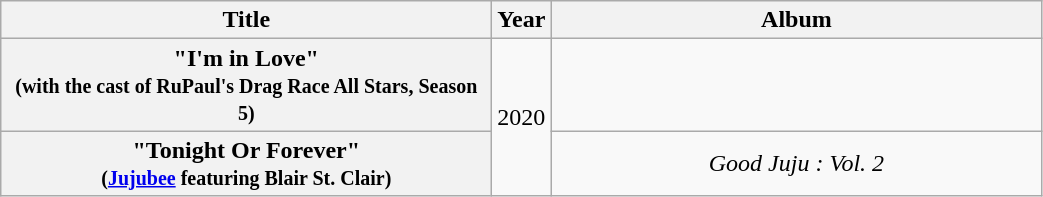<table class="wikitable plainrowheaders" style="text-align:center;">
<tr>
<th rowspan="1" style="width:20em;">Title</th>
<th rowspan="1" style="width:1em;">Year</th>
<th rowspan="1" style="width:20em;">Album</th>
</tr>
<tr>
<th scope="row">"I'm in Love"<br><small>(with the cast of RuPaul's Drag Race All Stars, Season 5)</small></th>
<td rowspan="2">2020</td>
<td></td>
</tr>
<tr>
<th scope="row">"Tonight Or Forever"<br><small>(<a href='#'>Jujubee</a> featuring Blair St. Clair)</small></th>
<td><em>Good Juju : Vol. 2</em></td>
</tr>
</table>
